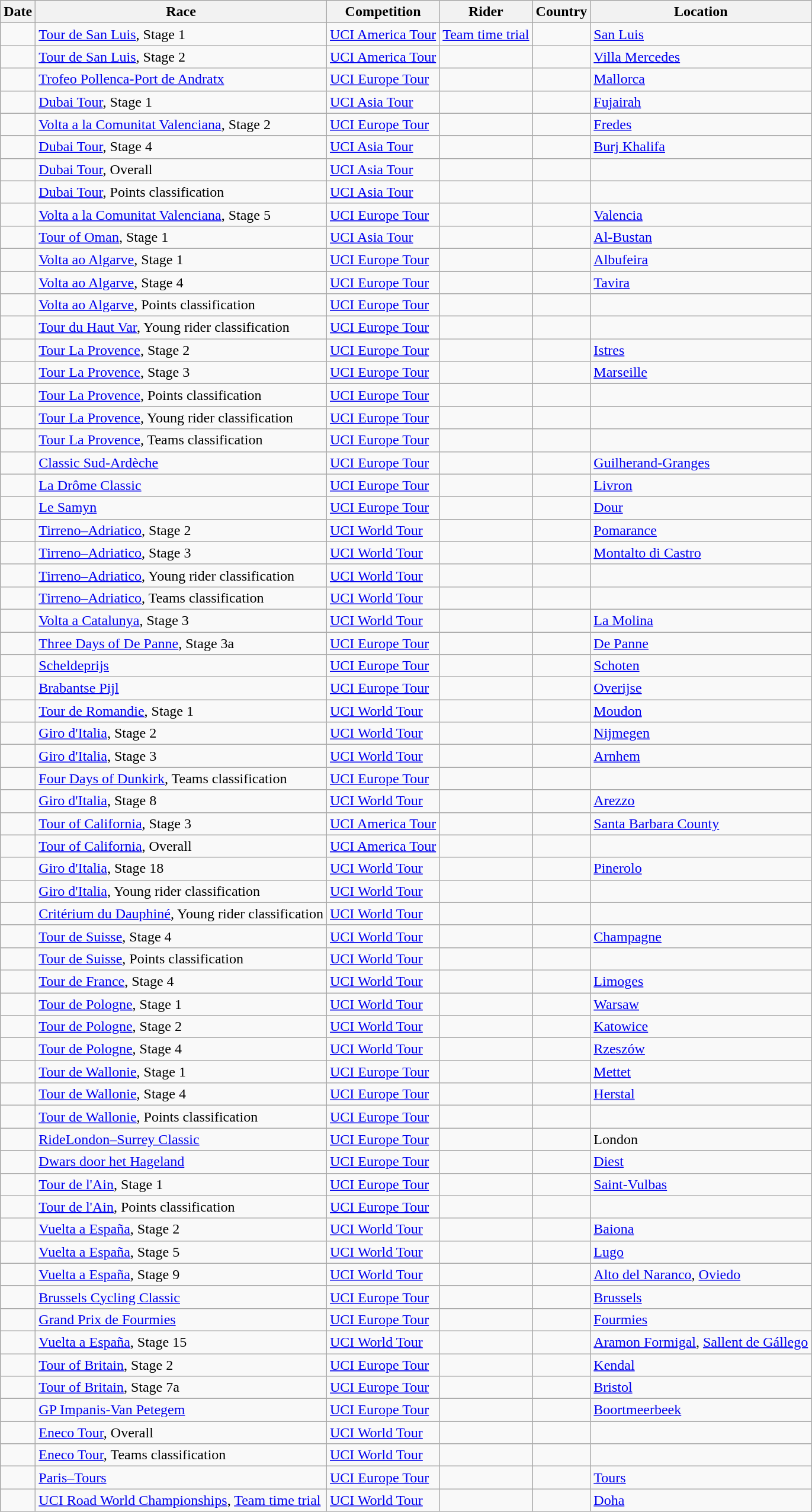<table class="wikitable sortable">
<tr>
<th>Date</th>
<th>Race</th>
<th>Competition</th>
<th>Rider</th>
<th>Country</th>
<th>Location</th>
</tr>
<tr>
<td></td>
<td><a href='#'>Tour de San Luis</a>, Stage 1</td>
<td><a href='#'>UCI America Tour</a></td>
<td><a href='#'>Team time trial</a></td>
<td></td>
<td><a href='#'>San Luis</a></td>
</tr>
<tr>
<td></td>
<td><a href='#'>Tour de San Luis</a>, Stage 2</td>
<td><a href='#'>UCI America Tour</a></td>
<td></td>
<td></td>
<td><a href='#'>Villa Mercedes</a></td>
</tr>
<tr>
<td></td>
<td><a href='#'>Trofeo Pollenca-Port de Andratx</a></td>
<td><a href='#'>UCI Europe Tour</a></td>
<td></td>
<td></td>
<td><a href='#'>Mallorca</a></td>
</tr>
<tr>
<td></td>
<td><a href='#'>Dubai Tour</a>, Stage 1</td>
<td><a href='#'>UCI Asia Tour</a></td>
<td></td>
<td></td>
<td><a href='#'>Fujairah</a></td>
</tr>
<tr>
<td></td>
<td><a href='#'>Volta a la Comunitat Valenciana</a>, Stage 2</td>
<td><a href='#'>UCI Europe Tour</a></td>
<td></td>
<td></td>
<td><a href='#'>Fredes</a></td>
</tr>
<tr>
<td></td>
<td><a href='#'>Dubai Tour</a>, Stage 4</td>
<td><a href='#'>UCI Asia Tour</a></td>
<td></td>
<td></td>
<td><a href='#'>Burj Khalifa</a></td>
</tr>
<tr>
<td></td>
<td><a href='#'>Dubai Tour</a>, Overall</td>
<td><a href='#'>UCI Asia Tour</a></td>
<td></td>
<td></td>
<td></td>
</tr>
<tr>
<td></td>
<td><a href='#'>Dubai Tour</a>, Points classification</td>
<td><a href='#'>UCI Asia Tour</a></td>
<td></td>
<td></td>
<td></td>
</tr>
<tr>
<td></td>
<td><a href='#'>Volta a la Comunitat Valenciana</a>, Stage 5</td>
<td><a href='#'>UCI Europe Tour</a></td>
<td></td>
<td></td>
<td><a href='#'>Valencia</a></td>
</tr>
<tr>
<td></td>
<td><a href='#'>Tour of Oman</a>, Stage 1</td>
<td><a href='#'>UCI Asia Tour</a></td>
<td></td>
<td></td>
<td><a href='#'>Al-Bustan</a></td>
</tr>
<tr>
<td></td>
<td><a href='#'>Volta ao Algarve</a>, Stage 1</td>
<td><a href='#'>UCI Europe Tour</a></td>
<td></td>
<td></td>
<td><a href='#'>Albufeira</a></td>
</tr>
<tr>
<td></td>
<td><a href='#'>Volta ao Algarve</a>, Stage 4</td>
<td><a href='#'>UCI Europe Tour</a></td>
<td></td>
<td></td>
<td><a href='#'>Tavira</a></td>
</tr>
<tr>
<td></td>
<td><a href='#'>Volta ao Algarve</a>, Points classification</td>
<td><a href='#'>UCI Europe Tour</a></td>
<td></td>
<td></td>
<td></td>
</tr>
<tr>
<td></td>
<td><a href='#'>Tour du Haut Var</a>, Young rider classification</td>
<td><a href='#'>UCI Europe Tour</a></td>
<td></td>
<td></td>
<td></td>
</tr>
<tr>
<td></td>
<td><a href='#'>Tour La Provence</a>, Stage 2</td>
<td><a href='#'>UCI Europe Tour</a></td>
<td></td>
<td></td>
<td><a href='#'>Istres</a></td>
</tr>
<tr>
<td></td>
<td><a href='#'>Tour La Provence</a>, Stage 3</td>
<td><a href='#'>UCI Europe Tour</a></td>
<td></td>
<td></td>
<td><a href='#'>Marseille</a></td>
</tr>
<tr>
<td></td>
<td><a href='#'>Tour La Provence</a>, Points classification</td>
<td><a href='#'>UCI Europe Tour</a></td>
<td></td>
<td></td>
<td></td>
</tr>
<tr>
<td></td>
<td><a href='#'>Tour La Provence</a>, Young rider classification</td>
<td><a href='#'>UCI Europe Tour</a></td>
<td></td>
<td></td>
<td></td>
</tr>
<tr>
<td></td>
<td><a href='#'>Tour La Provence</a>, Teams classification</td>
<td><a href='#'>UCI Europe Tour</a></td>
<td align="center"></td>
<td></td>
<td></td>
</tr>
<tr>
<td></td>
<td><a href='#'>Classic Sud-Ardèche</a></td>
<td><a href='#'>UCI Europe Tour</a></td>
<td></td>
<td></td>
<td><a href='#'>Guilherand-Granges</a></td>
</tr>
<tr>
<td></td>
<td><a href='#'>La Drôme Classic</a></td>
<td><a href='#'>UCI Europe Tour</a></td>
<td></td>
<td></td>
<td><a href='#'>Livron</a></td>
</tr>
<tr>
<td></td>
<td><a href='#'>Le Samyn</a></td>
<td><a href='#'>UCI Europe Tour</a></td>
<td></td>
<td></td>
<td><a href='#'>Dour</a></td>
</tr>
<tr>
<td></td>
<td><a href='#'>Tirreno–Adriatico</a>, Stage 2</td>
<td><a href='#'>UCI World Tour</a></td>
<td></td>
<td></td>
<td><a href='#'>Pomarance</a></td>
</tr>
<tr>
<td></td>
<td><a href='#'>Tirreno–Adriatico</a>, Stage 3</td>
<td><a href='#'>UCI World Tour</a></td>
<td></td>
<td></td>
<td><a href='#'>Montalto di Castro</a></td>
</tr>
<tr>
<td></td>
<td><a href='#'>Tirreno–Adriatico</a>, Young rider classification</td>
<td><a href='#'>UCI World Tour</a></td>
<td></td>
<td></td>
<td></td>
</tr>
<tr>
<td></td>
<td><a href='#'>Tirreno–Adriatico</a>, Teams classification</td>
<td><a href='#'>UCI World Tour</a></td>
<td align="center"></td>
<td></td>
<td></td>
</tr>
<tr>
<td></td>
<td><a href='#'>Volta a Catalunya</a>, Stage 3</td>
<td><a href='#'>UCI World Tour</a></td>
<td></td>
<td></td>
<td><a href='#'>La Molina</a></td>
</tr>
<tr>
<td></td>
<td><a href='#'>Three Days of De Panne</a>, Stage 3a</td>
<td><a href='#'>UCI Europe Tour</a></td>
<td></td>
<td></td>
<td><a href='#'>De Panne</a></td>
</tr>
<tr>
<td></td>
<td><a href='#'>Scheldeprijs</a></td>
<td><a href='#'>UCI Europe Tour</a></td>
<td></td>
<td></td>
<td><a href='#'>Schoten</a></td>
</tr>
<tr>
<td></td>
<td><a href='#'>Brabantse Pijl</a></td>
<td><a href='#'>UCI Europe Tour</a></td>
<td></td>
<td></td>
<td><a href='#'>Overijse</a></td>
</tr>
<tr>
<td></td>
<td><a href='#'>Tour de Romandie</a>, Stage 1</td>
<td><a href='#'>UCI World Tour</a></td>
<td></td>
<td></td>
<td><a href='#'>Moudon</a></td>
</tr>
<tr>
<td></td>
<td><a href='#'>Giro d'Italia</a>, Stage 2</td>
<td><a href='#'>UCI World Tour</a></td>
<td></td>
<td></td>
<td><a href='#'>Nijmegen</a></td>
</tr>
<tr>
<td></td>
<td><a href='#'>Giro d'Italia</a>, Stage 3</td>
<td><a href='#'>UCI World Tour</a></td>
<td></td>
<td></td>
<td><a href='#'>Arnhem</a></td>
</tr>
<tr>
<td></td>
<td><a href='#'>Four Days of Dunkirk</a>, Teams classification</td>
<td><a href='#'>UCI Europe Tour</a></td>
<td align="center"></td>
<td></td>
<td></td>
</tr>
<tr>
<td></td>
<td><a href='#'>Giro d'Italia</a>, Stage 8</td>
<td><a href='#'>UCI World Tour</a></td>
<td></td>
<td></td>
<td><a href='#'>Arezzo</a></td>
</tr>
<tr>
<td></td>
<td><a href='#'>Tour of California</a>, Stage 3</td>
<td><a href='#'>UCI America Tour</a></td>
<td></td>
<td></td>
<td><a href='#'>Santa Barbara County</a></td>
</tr>
<tr>
<td></td>
<td><a href='#'>Tour of California</a>, Overall</td>
<td><a href='#'>UCI America Tour</a></td>
<td></td>
<td></td>
<td></td>
</tr>
<tr>
<td></td>
<td><a href='#'>Giro d'Italia</a>, Stage 18</td>
<td><a href='#'>UCI World Tour</a></td>
<td></td>
<td></td>
<td><a href='#'>Pinerolo</a></td>
</tr>
<tr>
<td></td>
<td><a href='#'>Giro d'Italia</a>, Young rider classification</td>
<td><a href='#'>UCI World Tour</a></td>
<td></td>
<td></td>
<td></td>
</tr>
<tr>
<td></td>
<td><a href='#'>Critérium du Dauphiné</a>, Young rider classification</td>
<td><a href='#'>UCI World Tour</a></td>
<td></td>
<td></td>
<td></td>
</tr>
<tr>
<td></td>
<td><a href='#'>Tour de Suisse</a>, Stage 4</td>
<td><a href='#'>UCI World Tour</a></td>
<td></td>
<td></td>
<td><a href='#'>Champagne</a></td>
</tr>
<tr>
<td></td>
<td><a href='#'>Tour de Suisse</a>, Points classification</td>
<td><a href='#'>UCI World Tour</a></td>
<td></td>
<td></td>
<td></td>
</tr>
<tr>
<td></td>
<td><a href='#'>Tour de France</a>, Stage 4</td>
<td><a href='#'>UCI World Tour</a></td>
<td></td>
<td></td>
<td><a href='#'>Limoges</a></td>
</tr>
<tr>
<td></td>
<td><a href='#'>Tour de Pologne</a>, Stage 1</td>
<td><a href='#'>UCI World Tour</a></td>
<td></td>
<td></td>
<td><a href='#'>Warsaw</a></td>
</tr>
<tr>
<td></td>
<td><a href='#'>Tour de Pologne</a>, Stage 2</td>
<td><a href='#'>UCI World Tour</a></td>
<td></td>
<td></td>
<td><a href='#'>Katowice</a></td>
</tr>
<tr>
<td></td>
<td><a href='#'>Tour de Pologne</a>, Stage 4</td>
<td><a href='#'>UCI World Tour</a></td>
<td></td>
<td></td>
<td><a href='#'>Rzeszów</a></td>
</tr>
<tr>
<td></td>
<td><a href='#'>Tour de Wallonie</a>, Stage 1</td>
<td><a href='#'>UCI Europe Tour</a></td>
<td></td>
<td></td>
<td><a href='#'>Mettet</a></td>
</tr>
<tr>
<td></td>
<td><a href='#'>Tour de Wallonie</a>, Stage 4</td>
<td><a href='#'>UCI Europe Tour</a></td>
<td></td>
<td></td>
<td><a href='#'>Herstal</a></td>
</tr>
<tr>
<td></td>
<td><a href='#'>Tour de Wallonie</a>, Points classification</td>
<td><a href='#'>UCI Europe Tour</a></td>
<td></td>
<td></td>
<td></td>
</tr>
<tr>
<td></td>
<td><a href='#'>RideLondon–Surrey Classic</a></td>
<td><a href='#'>UCI Europe Tour</a></td>
<td></td>
<td></td>
<td>London</td>
</tr>
<tr>
<td></td>
<td><a href='#'>Dwars door het Hageland</a></td>
<td><a href='#'>UCI Europe Tour</a></td>
<td></td>
<td></td>
<td><a href='#'>Diest</a></td>
</tr>
<tr>
<td></td>
<td><a href='#'>Tour de l'Ain</a>, Stage 1</td>
<td><a href='#'>UCI Europe Tour</a></td>
<td></td>
<td></td>
<td><a href='#'>Saint-Vulbas</a></td>
</tr>
<tr>
<td></td>
<td><a href='#'>Tour de l'Ain</a>, Points classification</td>
<td><a href='#'>UCI Europe Tour</a></td>
<td></td>
<td></td>
<td></td>
</tr>
<tr>
<td></td>
<td><a href='#'>Vuelta a España</a>, Stage 2</td>
<td><a href='#'>UCI World Tour</a></td>
<td></td>
<td></td>
<td><a href='#'>Baiona</a></td>
</tr>
<tr>
<td></td>
<td><a href='#'>Vuelta a España</a>, Stage 5</td>
<td><a href='#'>UCI World Tour</a></td>
<td></td>
<td></td>
<td><a href='#'>Lugo</a></td>
</tr>
<tr>
<td></td>
<td><a href='#'>Vuelta a España</a>, Stage 9</td>
<td><a href='#'>UCI World Tour</a></td>
<td></td>
<td></td>
<td><a href='#'>Alto del Naranco</a>, <a href='#'>Oviedo</a></td>
</tr>
<tr>
<td></td>
<td><a href='#'>Brussels Cycling Classic</a></td>
<td><a href='#'>UCI Europe Tour</a></td>
<td></td>
<td></td>
<td><a href='#'>Brussels</a></td>
</tr>
<tr>
<td></td>
<td><a href='#'>Grand Prix de Fourmies</a></td>
<td><a href='#'>UCI Europe Tour</a></td>
<td></td>
<td></td>
<td><a href='#'>Fourmies</a></td>
</tr>
<tr>
<td></td>
<td><a href='#'>Vuelta a España</a>, Stage 15</td>
<td><a href='#'>UCI World Tour</a></td>
<td></td>
<td></td>
<td><a href='#'>Aramon Formigal</a>, <a href='#'>Sallent de Gállego</a></td>
</tr>
<tr>
<td></td>
<td><a href='#'>Tour of Britain</a>, Stage 2</td>
<td><a href='#'>UCI Europe Tour</a></td>
<td></td>
<td></td>
<td><a href='#'>Kendal</a></td>
</tr>
<tr>
<td></td>
<td><a href='#'>Tour of Britain</a>, Stage 7a</td>
<td><a href='#'>UCI Europe Tour</a></td>
<td></td>
<td></td>
<td><a href='#'>Bristol</a></td>
</tr>
<tr>
<td></td>
<td><a href='#'>GP Impanis-Van Petegem</a></td>
<td><a href='#'>UCI Europe Tour</a></td>
<td></td>
<td></td>
<td><a href='#'>Boortmeerbeek</a></td>
</tr>
<tr>
<td></td>
<td><a href='#'>Eneco Tour</a>, Overall</td>
<td><a href='#'>UCI World Tour</a></td>
<td></td>
<td><br></td>
<td></td>
</tr>
<tr>
<td></td>
<td><a href='#'>Eneco Tour</a>, Teams classification</td>
<td><a href='#'>UCI World Tour</a></td>
<td align="center"></td>
<td><br></td>
<td></td>
</tr>
<tr>
<td></td>
<td><a href='#'>Paris–Tours</a></td>
<td><a href='#'>UCI Europe Tour</a></td>
<td></td>
<td></td>
<td><a href='#'>Tours</a></td>
</tr>
<tr>
<td></td>
<td><a href='#'>UCI Road World Championships</a>, <a href='#'>Team time trial</a></td>
<td><a href='#'>UCI World Tour</a></td>
<td align="center"></td>
<td></td>
<td><a href='#'>Doha</a></td>
</tr>
</table>
